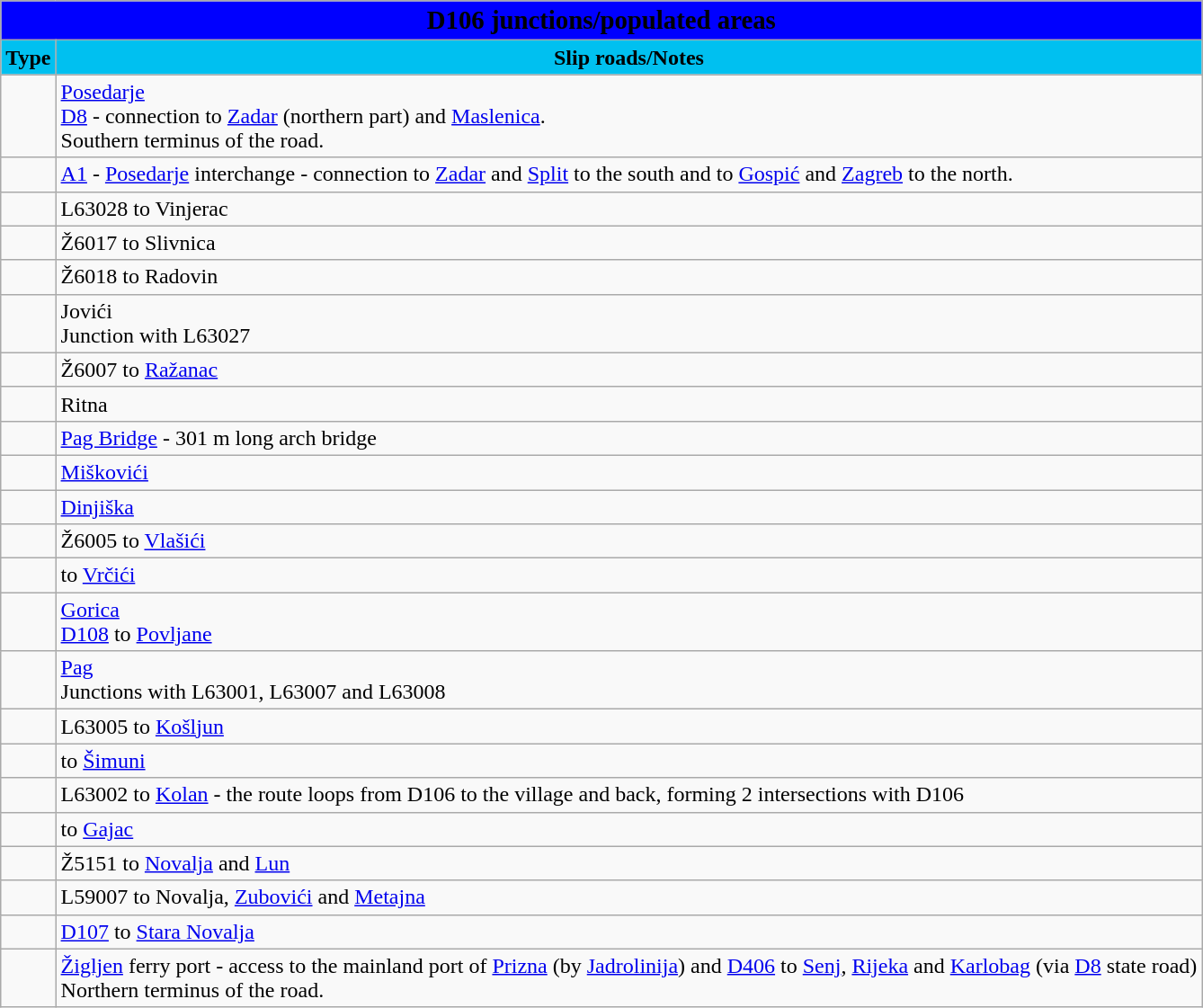<table class="wikitable">
<tr>
<td colspan=2 bgcolor=blue align=center style=margin-top:15><span><big><strong>D106 junctions/populated areas</strong></big></span></td>
</tr>
<tr>
<td align=center bgcolor=00c0f0><strong>Type</strong></td>
<td align=center bgcolor=00c0f0><strong>Slip roads/Notes</strong></td>
</tr>
<tr>
<td></td>
<td><a href='#'>Posedarje</a><br> <a href='#'>D8</a> - connection to <a href='#'>Zadar</a> (northern part) and <a href='#'>Maslenica</a>.<br>Southern terminus of the road.</td>
</tr>
<tr>
<td></td>
<td> <a href='#'>A1</a> - <a href='#'>Posedarje</a> interchange - connection to <a href='#'>Zadar</a> and <a href='#'>Split</a> to the south and to <a href='#'>Gospić</a> and <a href='#'>Zagreb</a> to the north.</td>
</tr>
<tr>
<td></td>
<td>L63028 to Vinjerac</td>
</tr>
<tr>
<td></td>
<td>Ž6017 to Slivnica</td>
</tr>
<tr>
<td></td>
<td>Ž6018 to Radovin</td>
</tr>
<tr>
<td></td>
<td>Jovići<br>Junction with L63027</td>
</tr>
<tr>
<td></td>
<td>Ž6007 to <a href='#'>Ražanac</a></td>
</tr>
<tr>
<td></td>
<td>Ritna</td>
</tr>
<tr>
<td></td>
<td><a href='#'>Pag Bridge</a> - 301 m long arch bridge</td>
</tr>
<tr>
<td></td>
<td><a href='#'>Miškovići</a></td>
</tr>
<tr>
<td></td>
<td><a href='#'>Dinjiška</a></td>
</tr>
<tr>
<td></td>
<td>Ž6005 to <a href='#'>Vlašići</a></td>
</tr>
<tr>
<td></td>
<td>to <a href='#'>Vrčići</a></td>
</tr>
<tr>
<td></td>
<td><a href='#'>Gorica</a><br> <a href='#'>D108</a> to <a href='#'>Povljane</a></td>
</tr>
<tr>
<td></td>
<td><a href='#'>Pag</a><br>Junctions with L63001, L63007 and L63008</td>
</tr>
<tr>
<td></td>
<td>L63005 to <a href='#'>Košljun</a></td>
</tr>
<tr>
<td></td>
<td>to <a href='#'>Šimuni</a></td>
</tr>
<tr>
<td></td>
<td>L63002 to <a href='#'>Kolan</a> - the route loops from D106 to the village and back, forming 2 intersections with D106</td>
</tr>
<tr>
<td></td>
<td>to <a href='#'>Gajac</a></td>
</tr>
<tr>
<td></td>
<td>Ž5151 to <a href='#'>Novalja</a> and <a href='#'>Lun</a></td>
</tr>
<tr>
<td></td>
<td>L59007 to Novalja, <a href='#'>Zubovići</a> and <a href='#'>Metajna</a></td>
</tr>
<tr>
<td></td>
<td> <a href='#'>D107</a> to <a href='#'>Stara Novalja</a></td>
</tr>
<tr>
<td></td>
<td><a href='#'>Žigljen</a> ferry port - access to the mainland port of <a href='#'>Prizna</a> (by <a href='#'>Jadrolinija</a>) and <a href='#'>D406</a> to <a href='#'>Senj</a>, <a href='#'>Rijeka</a> and <a href='#'>Karlobag</a> (via <a href='#'>D8</a> state road)<br>Northern terminus of the road.</td>
</tr>
</table>
